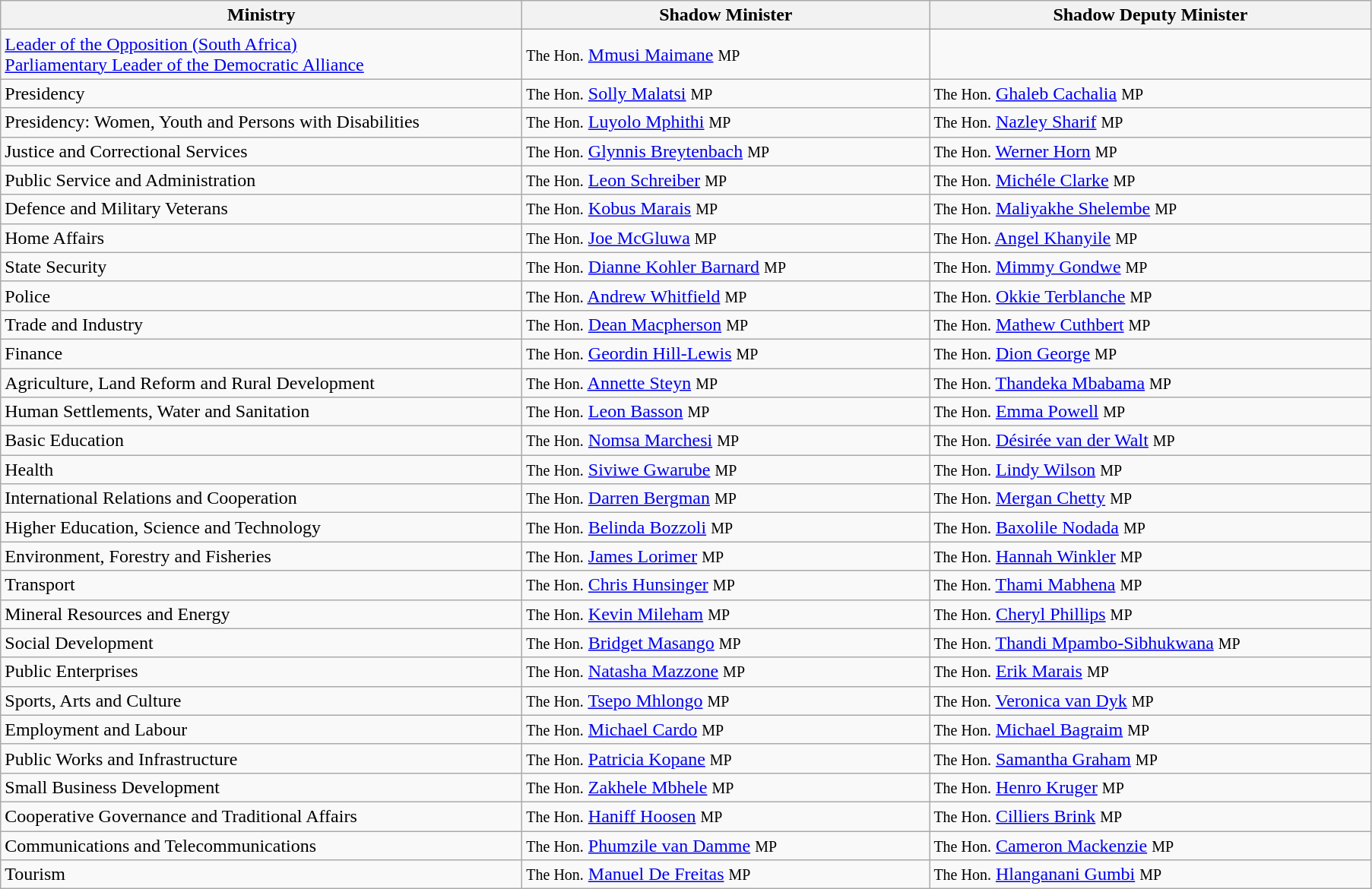<table class="wikitable">
<tr>
<th width=450>Ministry</th>
<th width=350>Shadow Minister</th>
<th width=380>Shadow Deputy Minister</th>
</tr>
<tr>
<td><a href='#'>Leader of the Opposition (South Africa)</a><br><a href='#'>Parliamentary Leader of the Democratic Alliance</a></td>
<td><small>The Hon.</small> <a href='#'>Mmusi Maimane</a> <small>MP</small></td>
<td></td>
</tr>
<tr>
<td>Presidency</td>
<td><small>The Hon.</small> <a href='#'>Solly Malatsi</a> <small>MP</small></td>
<td><small>The Hon.</small> <a href='#'>Ghaleb Cachalia</a> <small>MP</small></td>
</tr>
<tr>
<td>Presidency: Women, Youth and Persons with Disabilities</td>
<td><small>The Hon.</small> <a href='#'>Luyolo Mphithi</a> <small>MP</small></td>
<td><small>The Hon.</small> <a href='#'>Nazley Sharif</a> <small>MP</small></td>
</tr>
<tr>
<td>Justice and Correctional Services</td>
<td><small>The Hon.</small> <a href='#'>Glynnis Breytenbach</a> <small>MP</small></td>
<td><small>The Hon.</small> <a href='#'>Werner Horn</a> <small>MP</small></td>
</tr>
<tr>
<td>Public Service and Administration</td>
<td><small>The Hon.</small> <a href='#'>Leon Schreiber</a> <small>MP</small></td>
<td><small>The Hon.</small> <a href='#'>Michéle Clarke</a> <small>MP</small></td>
</tr>
<tr>
<td>Defence and Military Veterans</td>
<td><small>The Hon.</small> <a href='#'>Kobus Marais</a> <small>MP</small></td>
<td><small>The Hon.</small> <a href='#'>Maliyakhe Shelembe</a> <small>MP</small></td>
</tr>
<tr>
<td>Home Affairs</td>
<td><small>The Hon.</small> <a href='#'>Joe McGluwa</a> <small>MP</small></td>
<td><small>The Hon.</small> <a href='#'>Angel Khanyile</a> <small>MP</small></td>
</tr>
<tr>
<td>State Security</td>
<td><small>The Hon.</small> <a href='#'>Dianne Kohler Barnard</a> <small>MP</small></td>
<td><small>The Hon.</small> <a href='#'>Mimmy Gondwe</a> <small>MP</small></td>
</tr>
<tr>
<td>Police</td>
<td><small>The Hon.</small> <a href='#'>Andrew Whitfield</a> <small>MP</small></td>
<td><small>The Hon.</small> <a href='#'>Okkie Terblanche</a> <small>MP</small></td>
</tr>
<tr>
<td>Trade and Industry</td>
<td><small>The Hon.</small> <a href='#'>Dean Macpherson</a> <small>MP</small></td>
<td><small>The Hon.</small> <a href='#'>Mathew Cuthbert</a> <small>MP</small></td>
</tr>
<tr>
<td>Finance</td>
<td><small>The Hon.</small> <a href='#'>Geordin Hill-Lewis</a> <small>MP</small></td>
<td><small>The Hon.</small> <a href='#'>Dion George</a> <small>MP</small></td>
</tr>
<tr>
<td>Agriculture, Land Reform and Rural Development</td>
<td><small>The Hon.</small> <a href='#'>Annette Steyn</a> <small>MP</small></td>
<td><small>The Hon.</small> <a href='#'>Thandeka Mbabama</a> <small>MP</small></td>
</tr>
<tr>
<td>Human Settlements, Water and Sanitation</td>
<td><small>The Hon.</small> <a href='#'>Leon Basson</a> <small>MP</small></td>
<td><small>The Hon.</small> <a href='#'>Emma Powell</a> <small>MP</small></td>
</tr>
<tr>
<td>Basic Education</td>
<td><small>The Hon.</small> <a href='#'>Nomsa Marchesi</a> <small>MP</small></td>
<td><small>The Hon.</small> <a href='#'>Désirée van der Walt</a> <small>MP</small></td>
</tr>
<tr>
<td>Health</td>
<td><small>The Hon.</small> <a href='#'>Siviwe Gwarube</a> <small>MP</small></td>
<td><small>The Hon.</small> <a href='#'>Lindy Wilson</a> <small>MP</small></td>
</tr>
<tr>
<td>International Relations and Cooperation</td>
<td><small>The Hon.</small> <a href='#'>Darren Bergman</a> <small>MP</small></td>
<td><small>The Hon.</small> <a href='#'>Mergan Chetty</a> <small>MP</small></td>
</tr>
<tr>
<td>Higher Education, Science and Technology</td>
<td><small>The Hon.</small> <a href='#'>Belinda Bozzoli</a> <small>MP</small></td>
<td><small>The Hon.</small> <a href='#'>Baxolile Nodada</a> <small>MP</small></td>
</tr>
<tr>
<td>Environment, Forestry and Fisheries</td>
<td><small>The Hon.</small> <a href='#'>James Lorimer</a> <small>MP</small></td>
<td><small>The Hon.</small> <a href='#'>Hannah Winkler</a> <small>MP</small></td>
</tr>
<tr>
<td>Transport</td>
<td><small>The Hon.</small> <a href='#'>Chris Hunsinger</a> <small>MP</small></td>
<td><small>The Hon.</small> <a href='#'>Thami Mabhena</a> <small>MP</small></td>
</tr>
<tr>
<td>Mineral Resources and Energy</td>
<td><small>The Hon.</small> <a href='#'>Kevin Mileham</a> <small>MP</small></td>
<td><small>The Hon.</small> <a href='#'>Cheryl Phillips</a> <small>MP</small></td>
</tr>
<tr>
<td>Social Development</td>
<td><small>The Hon.</small> <a href='#'>Bridget Masango</a> <small>MP</small></td>
<td><small>The Hon.</small> <a href='#'>Thandi Mpambo-Sibhukwana</a> <small>MP</small></td>
</tr>
<tr>
<td>Public Enterprises</td>
<td><small>The Hon.</small> <a href='#'>Natasha Mazzone</a> <small>MP</small></td>
<td><small>The Hon.</small> <a href='#'>Erik Marais</a> <small>MP</small></td>
</tr>
<tr>
<td>Sports, Arts and Culture</td>
<td><small>The Hon.</small> <a href='#'>Tsepo Mhlongo</a> <small>MP</small></td>
<td><small>The Hon.</small> <a href='#'>Veronica van Dyk</a> <small>MP</small></td>
</tr>
<tr>
<td>Employment and Labour</td>
<td><small>The Hon.</small> <a href='#'>Michael Cardo</a> <small>MP</small></td>
<td><small>The Hon.</small> <a href='#'>Michael Bagraim</a> <small>MP</small></td>
</tr>
<tr>
<td>Public Works and Infrastructure</td>
<td><small>The Hon.</small> <a href='#'>Patricia Kopane</a> <small>MP</small></td>
<td><small>The Hon.</small> <a href='#'>Samantha Graham</a> <small>MP</small></td>
</tr>
<tr>
<td>Small Business Development</td>
<td><small>The Hon.</small> <a href='#'>Zakhele Mbhele</a> <small>MP</small></td>
<td><small>The Hon.</small> <a href='#'>Henro Kruger</a> <small>MP</small></td>
</tr>
<tr>
<td>Cooperative Governance and Traditional Affairs</td>
<td><small>The Hon.</small> <a href='#'>Haniff Hoosen</a> <small>MP</small></td>
<td><small>The Hon.</small> <a href='#'>Cilliers Brink</a> <small>MP</small></td>
</tr>
<tr>
<td>Communications and Telecommunications</td>
<td><small>The Hon.</small> <a href='#'>Phumzile van Damme</a> <small>MP</small></td>
<td><small>The Hon.</small> <a href='#'>Cameron Mackenzie</a> <small>MP</small></td>
</tr>
<tr>
<td>Tourism</td>
<td><small>The Hon.</small> <a href='#'>Manuel De Freitas</a> <small>MP</small></td>
<td><small>The Hon.</small> <a href='#'>Hlanganani Gumbi</a> <small>MP</small></td>
</tr>
</table>
